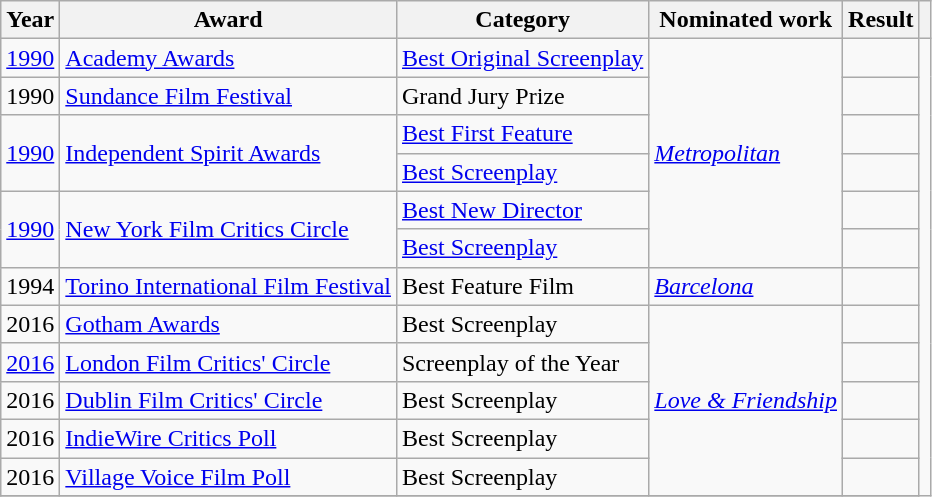<table class="wikitable">
<tr>
<th>Year</th>
<th>Award</th>
<th>Category</th>
<th>Nominated work</th>
<th>Result</th>
<th></th>
</tr>
<tr>
<td><a href='#'>1990</a></td>
<td><a href='#'>Academy Awards</a></td>
<td><a href='#'>Best Original Screenplay</a></td>
<td rowspan=6><em><a href='#'>Metropolitan</a></em></td>
<td></td>
<td rowspan=15></td>
</tr>
<tr>
<td>1990</td>
<td><a href='#'>Sundance Film Festival</a></td>
<td>Grand Jury Prize</td>
<td></td>
</tr>
<tr>
<td rowspan=2><a href='#'>1990</a></td>
<td rowspan=2><a href='#'>Independent Spirit Awards</a></td>
<td><a href='#'>Best First Feature</a></td>
<td></td>
</tr>
<tr>
<td><a href='#'>Best Screenplay</a></td>
<td></td>
</tr>
<tr>
<td rowspan=2><a href='#'>1990</a></td>
<td rowspan=2><a href='#'>New York Film Critics Circle</a></td>
<td><a href='#'>Best New Director</a></td>
<td></td>
</tr>
<tr>
<td><a href='#'>Best Screenplay</a></td>
<td></td>
</tr>
<tr>
<td>1994</td>
<td><a href='#'>Torino International Film Festival</a></td>
<td>Best Feature Film</td>
<td><em><a href='#'>Barcelona</a></em></td>
<td></td>
</tr>
<tr>
<td>2016</td>
<td><a href='#'>Gotham Awards</a></td>
<td>Best Screenplay</td>
<td rowspan=5><em><a href='#'>Love & Friendship</a></em></td>
<td></td>
</tr>
<tr>
<td><a href='#'>2016</a></td>
<td><a href='#'>London Film Critics' Circle</a></td>
<td>Screenplay of the Year</td>
<td></td>
</tr>
<tr>
<td>2016</td>
<td><a href='#'>Dublin Film Critics' Circle</a></td>
<td>Best Screenplay</td>
<td></td>
</tr>
<tr>
<td>2016</td>
<td><a href='#'>IndieWire Critics Poll</a></td>
<td>Best Screenplay</td>
<td></td>
</tr>
<tr>
<td>2016</td>
<td><a href='#'>Village Voice Film Poll</a></td>
<td>Best Screenplay</td>
<td></td>
</tr>
<tr>
</tr>
</table>
